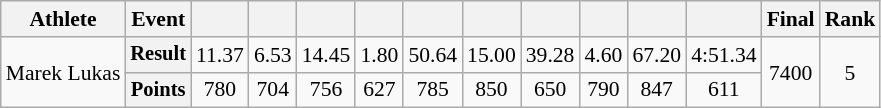<table class="wikitable" style="font-size:90%">
<tr>
<th>Athlete</th>
<th>Event</th>
<th></th>
<th></th>
<th></th>
<th></th>
<th></th>
<th></th>
<th></th>
<th></th>
<th></th>
<th></th>
<th>Final</th>
<th>Rank</th>
</tr>
<tr align=center>
<td align=left rowspan=2>Marek Lukas</td>
<th style="font-size:95%">Result</th>
<td>11.37</td>
<td>6.53</td>
<td>14.45</td>
<td>1.80</td>
<td>50.64</td>
<td>15.00</td>
<td>39.28</td>
<td>4.60</td>
<td>67.20</td>
<td>4:51.34</td>
<td rowspan=2>7400</td>
<td rowspan=2>5</td>
</tr>
<tr align=center>
<th style="font-size:95%">Points</th>
<td>780</td>
<td>704</td>
<td>756</td>
<td>627</td>
<td>785</td>
<td>850</td>
<td>650</td>
<td>790</td>
<td>847</td>
<td>611</td>
</tr>
</table>
